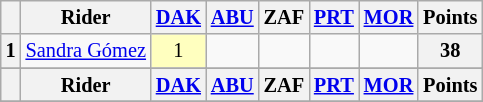<table class="wikitable" style="font-size: 85%; text-align: center">
<tr valign="top">
<th valign="middle"></th>
<th valign="middle">Rider</th>
<th><a href='#'>DAK</a><br></th>
<th><a href='#'>ABU</a><br></th>
<th>ZAF<br></th>
<th><a href='#'>PRT</a><br></th>
<th><a href='#'>MOR</a><br></th>
<th valign="middle">Points</th>
</tr>
<tr>
<th>1</th>
<td align="left"> <a href='#'>Sandra Gómez</a></td>
<td style="background:#FFFFBF;">1</td>
<td></td>
<td></td>
<td></td>
<td></td>
<th>38</th>
</tr>
<tr>
</tr>
<tr valign="top">
<th valign="middle"></th>
<th valign="middle">Rider</th>
<th><a href='#'>DAK</a><br></th>
<th><a href='#'>ABU</a><br></th>
<th>ZAF<br></th>
<th><a href='#'>PRT</a><br></th>
<th><a href='#'>MOR</a><br></th>
<th valign="middle">Points</th>
</tr>
<tr>
</tr>
</table>
